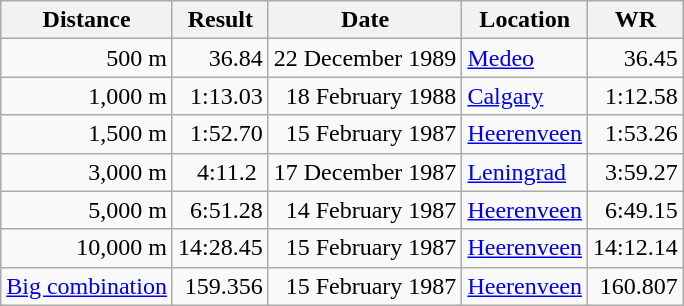<table class="wikitable">
<tr>
<th>Distance</th>
<th>Result</th>
<th>Date</th>
<th>Location</th>
<th>WR</th>
</tr>
<tr align="right">
<td>500 m</td>
<td>36.84</td>
<td>22 December 1989</td>
<td align="left"><a href='#'>Medeo</a></td>
<td>36.45</td>
</tr>
<tr align="right">
<td>1,000 m</td>
<td>1:13.03</td>
<td>18 February 1988</td>
<td align="left"><a href='#'>Calgary</a></td>
<td>1:12.58</td>
</tr>
<tr align="right">
<td>1,500 m</td>
<td>1:52.70</td>
<td>15 February 1987</td>
<td align="left"><a href='#'>Heerenveen</a></td>
<td>1:53.26</td>
</tr>
<tr align="right">
<td>3,000 m</td>
<td>4:11.2 </td>
<td>17 December 1987</td>
<td align="left"><a href='#'>Leningrad</a></td>
<td>3:59.27</td>
</tr>
<tr align="right">
<td>5,000 m</td>
<td>6:51.28</td>
<td>14 February 1987</td>
<td align="left"><a href='#'>Heerenveen</a></td>
<td>6:49.15</td>
</tr>
<tr align="right">
<td>10,000 m</td>
<td>14:28.45</td>
<td>15 February 1987</td>
<td align="left"><a href='#'>Heerenveen</a></td>
<td>14:12.14</td>
</tr>
<tr align="right">
<td><a href='#'>Big combination</a></td>
<td>159.356</td>
<td>15 February 1987</td>
<td align="left"><a href='#'>Heerenveen</a></td>
<td>160.807</td>
</tr>
</table>
